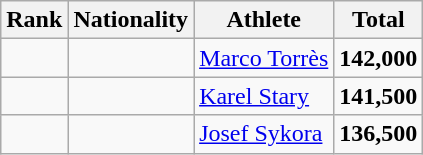<table class="wikitable">
<tr>
<th>Rank</th>
<th>Nationality</th>
<th>Athlete</th>
<th>Total</th>
</tr>
<tr>
<td></td>
<td></td>
<td><a href='#'>Marco Torrès</a></td>
<td><strong>142,000</strong></td>
</tr>
<tr>
<td></td>
<td></td>
<td><a href='#'>Karel Stary</a></td>
<td><strong>141,500</strong></td>
</tr>
<tr>
<td></td>
<td></td>
<td><a href='#'>Josef Sykora</a></td>
<td><strong>136,500</strong></td>
</tr>
</table>
